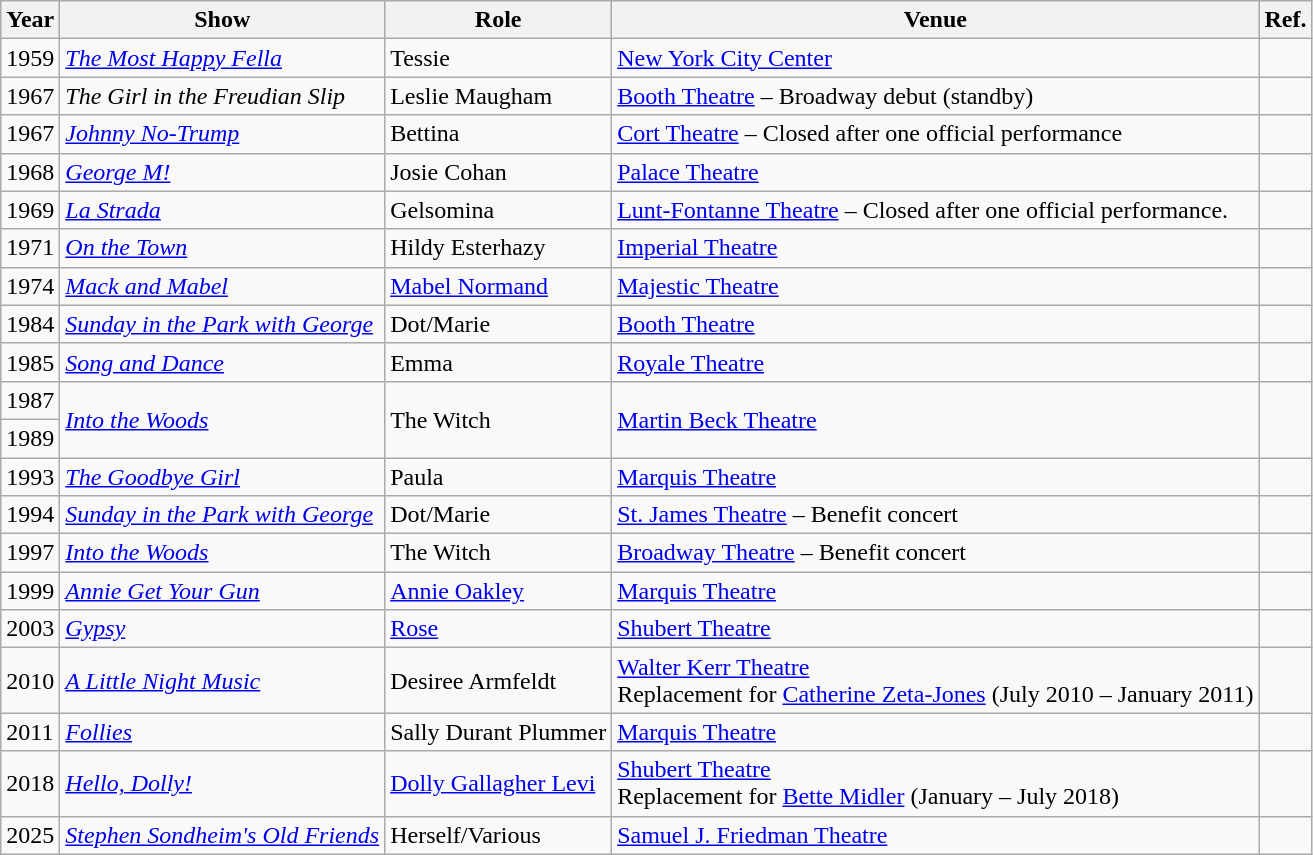<table class="wikitable sortable">
<tr>
<th>Year</th>
<th>Show</th>
<th>Role</th>
<th>Venue</th>
<th>Ref.</th>
</tr>
<tr>
<td>1959</td>
<td><em><a href='#'>The Most Happy Fella</a></em></td>
<td>Tessie</td>
<td><a href='#'>New York City Center</a></td>
<td></td>
</tr>
<tr>
<td>1967</td>
<td><em>The Girl in the Freudian Slip</em></td>
<td>Leslie Maugham</td>
<td><a href='#'>Booth Theatre</a> – Broadway debut (standby)</td>
<td></td>
</tr>
<tr>
<td>1967</td>
<td><em><a href='#'>Johnny No-Trump</a></em></td>
<td>Bettina</td>
<td><a href='#'>Cort Theatre</a> – Closed after one official performance</td>
<td></td>
</tr>
<tr>
<td>1968</td>
<td><em><a href='#'>George M!</a></em></td>
<td>Josie Cohan</td>
<td><a href='#'>Palace Theatre</a></td>
<td></td>
</tr>
<tr>
<td>1969</td>
<td><em><a href='#'>La Strada</a></em></td>
<td>Gelsomina</td>
<td><a href='#'>Lunt-Fontanne Theatre</a> – Closed after one official performance.</td>
<td></td>
</tr>
<tr>
<td>1971</td>
<td><em><a href='#'>On the Town</a></em></td>
<td>Hildy Esterhazy</td>
<td><a href='#'>Imperial Theatre</a></td>
<td></td>
</tr>
<tr>
<td>1974</td>
<td><em><a href='#'>Mack and Mabel</a></em></td>
<td><a href='#'>Mabel Normand</a></td>
<td><a href='#'>Majestic Theatre</a></td>
<td></td>
</tr>
<tr>
<td>1984</td>
<td><em><a href='#'>Sunday in the Park with George</a></em></td>
<td>Dot/Marie</td>
<td><a href='#'>Booth Theatre</a></td>
<td></td>
</tr>
<tr>
<td>1985</td>
<td><em><a href='#'>Song and Dance</a></em></td>
<td>Emma</td>
<td><a href='#'>Royale Theatre</a></td>
<td></td>
</tr>
<tr>
<td>1987</td>
<td rowspan=2><em><a href='#'>Into the Woods</a></em></td>
<td rowspan=2>The Witch</td>
<td rowspan=2><a href='#'>Martin Beck Theatre</a></td>
<td rowspan=2></td>
</tr>
<tr>
<td>1989</td>
</tr>
<tr>
<td>1993</td>
<td><em><a href='#'>The Goodbye Girl</a></em></td>
<td>Paula</td>
<td><a href='#'>Marquis Theatre</a></td>
<td></td>
</tr>
<tr>
<td>1994</td>
<td><em><a href='#'>Sunday in the Park with George</a></em></td>
<td>Dot/Marie</td>
<td><a href='#'>St. James Theatre</a> – Benefit concert</td>
<td></td>
</tr>
<tr>
<td>1997</td>
<td><em><a href='#'>Into the Woods</a></em></td>
<td>The Witch</td>
<td><a href='#'>Broadway Theatre</a> – Benefit concert</td>
<td></td>
</tr>
<tr>
<td>1999</td>
<td><em><a href='#'>Annie Get Your Gun</a></em></td>
<td><a href='#'>Annie Oakley</a></td>
<td><a href='#'>Marquis Theatre</a></td>
<td></td>
</tr>
<tr>
<td>2003</td>
<td><em><a href='#'>Gypsy</a></em></td>
<td><a href='#'>Rose</a></td>
<td><a href='#'>Shubert Theatre</a></td>
<td></td>
</tr>
<tr>
<td>2010</td>
<td><em><a href='#'>A Little Night Music</a></em></td>
<td>Desiree Armfeldt</td>
<td><a href='#'>Walter Kerr Theatre</a> <br>Replacement for <a href='#'>Catherine Zeta-Jones</a> (July 2010 – January 2011)</td>
<td></td>
</tr>
<tr>
<td>2011</td>
<td><em><a href='#'>Follies</a></em></td>
<td>Sally Durant Plummer</td>
<td><a href='#'>Marquis Theatre</a></td>
<td></td>
</tr>
<tr>
<td>2018</td>
<td><em><a href='#'>Hello, Dolly!</a></em></td>
<td><a href='#'>Dolly Gallagher Levi</a></td>
<td><a href='#'>Shubert Theatre</a> <br>Replacement for <a href='#'>Bette Midler</a> (January – July 2018)</td>
<td></td>
</tr>
<tr>
<td>2025</td>
<td><em><a href='#'>Stephen Sondheim's Old Friends</a></em></td>
<td>Herself/Various</td>
<td><a href='#'>Samuel J. Friedman Theatre</a></td>
<td></td>
</tr>
</table>
